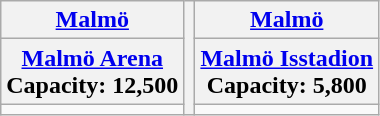<table class="wikitable" style="text-align:center;">
<tr>
<th><a href='#'>Malmö</a></th>
<th rowspan=3></th>
<th><a href='#'>Malmö</a></th>
</tr>
<tr>
<th><a href='#'>Malmö Arena</a><br>Capacity: 12,500</th>
<th><a href='#'>Malmö Isstadion</a><br>Capacity: 5,800</th>
</tr>
<tr>
<td></td>
<td></td>
</tr>
</table>
